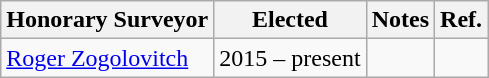<table class="wikitable">
<tr>
<th>Honorary Surveyor</th>
<th>Elected</th>
<th>Notes</th>
<th>Ref.</th>
</tr>
<tr>
<td><a href='#'>Roger Zogolovitch</a></td>
<td>2015 – present</td>
<td></td>
<td></td>
</tr>
</table>
